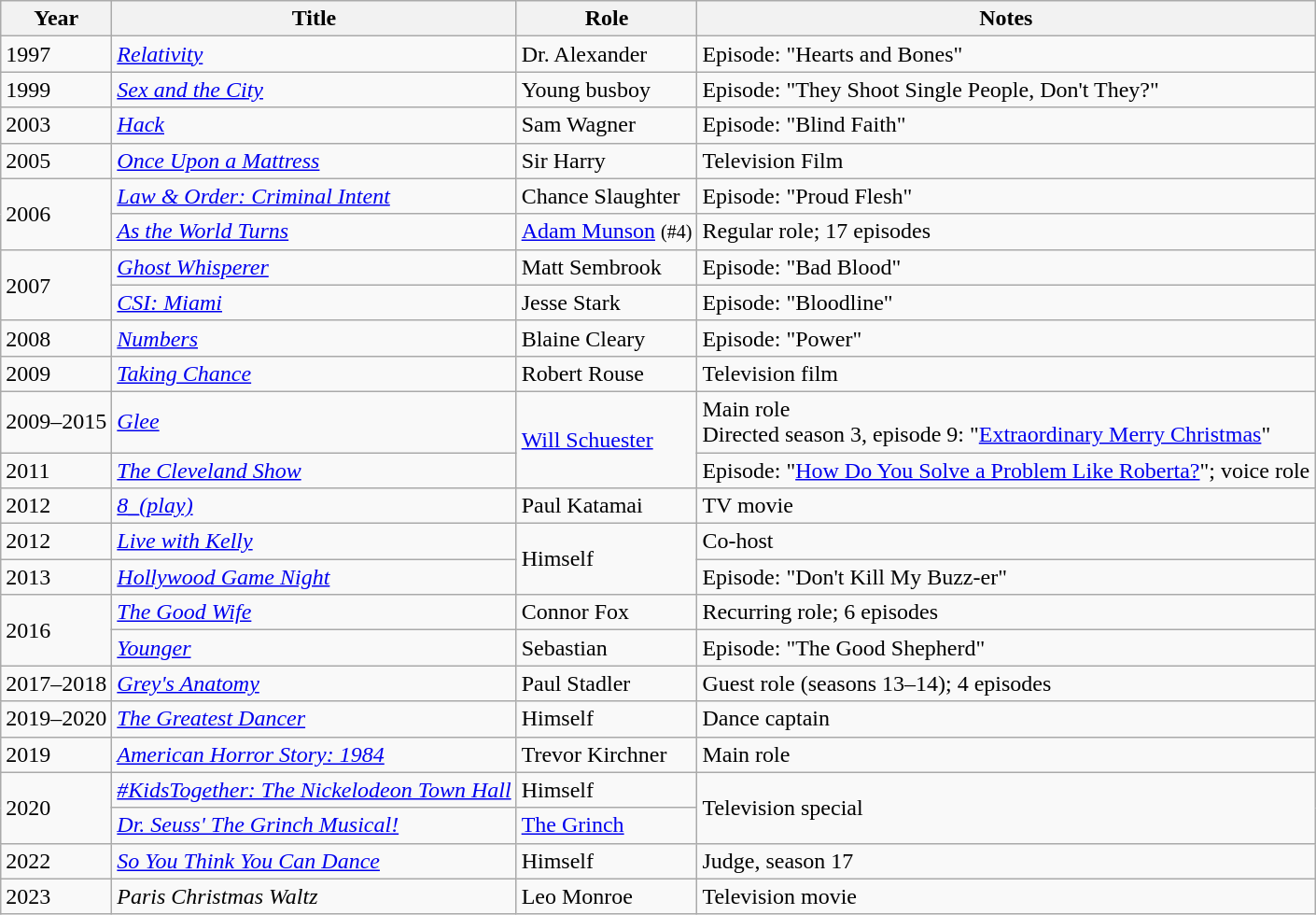<table class="wikitable sortable">
<tr>
<th>Year</th>
<th>Title</th>
<th>Role</th>
<th class="unsortable">Notes</th>
</tr>
<tr>
<td>1997</td>
<td><em><a href='#'>Relativity</a></em></td>
<td>Dr. Alexander</td>
<td>Episode: "Hearts and Bones"</td>
</tr>
<tr>
<td>1999</td>
<td><em><a href='#'>Sex and the City</a></em></td>
<td>Young busboy</td>
<td>Episode: "They Shoot Single People, Don't They?"</td>
</tr>
<tr>
<td>2003</td>
<td><em><a href='#'>Hack</a></em></td>
<td>Sam Wagner</td>
<td>Episode: "Blind Faith"</td>
</tr>
<tr>
<td>2005</td>
<td><a href='#'><em>Once Upon a Mattress</em></a></td>
<td>Sir Harry</td>
<td>Television Film</td>
</tr>
<tr>
<td rowspan="2">2006</td>
<td><em><a href='#'>Law & Order: Criminal Intent</a></em></td>
<td>Chance Slaughter</td>
<td>Episode: "Proud Flesh"</td>
</tr>
<tr>
<td><em><a href='#'>As the World Turns</a></em></td>
<td><a href='#'>Adam Munson</a> <small>(#4)</small></td>
<td>Regular role; 17 episodes</td>
</tr>
<tr>
<td rowspan="2">2007</td>
<td><em><a href='#'>Ghost Whisperer</a></em></td>
<td>Matt Sembrook</td>
<td>Episode: "Bad Blood"</td>
</tr>
<tr>
<td><em><a href='#'>CSI: Miami</a></em></td>
<td>Jesse Stark</td>
<td>Episode: "Bloodline"</td>
</tr>
<tr>
<td>2008</td>
<td><em><a href='#'>Numbers</a></em></td>
<td>Blaine Cleary</td>
<td>Episode: "Power"</td>
</tr>
<tr>
<td>2009</td>
<td><em><a href='#'>Taking Chance</a></em></td>
<td>Robert Rouse</td>
<td>Television film</td>
</tr>
<tr>
<td>2009–2015</td>
<td><em><a href='#'>Glee</a></em></td>
<td rowspan="2"><a href='#'>Will Schuester</a></td>
<td>Main role<br>Directed season 3, episode 9: "<a href='#'>Extraordinary Merry Christmas</a>"</td>
</tr>
<tr>
<td>2011</td>
<td><em><a href='#'>The Cleveland Show</a></em></td>
<td>Episode: "<a href='#'>How Do You Solve a Problem Like Roberta?</a>"; voice role</td>
</tr>
<tr>
<td>2012</td>
<td><em><a href='#'>8_(play)</a></em></td>
<td>Paul Katamai</td>
<td>TV movie</td>
</tr>
<tr>
<td>2012</td>
<td><em><a href='#'>Live with Kelly</a></em></td>
<td rowspan="2">Himself</td>
<td>Co-host</td>
</tr>
<tr>
<td>2013</td>
<td><em><a href='#'>Hollywood Game Night</a></em></td>
<td>Episode: "Don't Kill My Buzz-er"</td>
</tr>
<tr>
<td rowspan="2">2016</td>
<td><em><a href='#'>The Good Wife</a></em></td>
<td>Connor Fox</td>
<td>Recurring role; 6 episodes</td>
</tr>
<tr>
<td><em><a href='#'>Younger</a></em></td>
<td>Sebastian</td>
<td>Episode: "The Good Shepherd"</td>
</tr>
<tr>
<td>2017–2018</td>
<td><em><a href='#'>Grey's Anatomy</a></em></td>
<td>Paul Stadler</td>
<td>Guest role (seasons 13–14); 4 episodes</td>
</tr>
<tr>
<td>2019–2020</td>
<td><em><a href='#'>The Greatest Dancer</a></em></td>
<td>Himself</td>
<td>Dance captain</td>
</tr>
<tr>
<td>2019</td>
<td><em><a href='#'>American Horror Story: 1984</a></em></td>
<td>Trevor Kirchner</td>
<td>Main role</td>
</tr>
<tr>
<td rowspan="2">2020</td>
<td><em><a href='#'>#KidsTogether: The Nickelodeon Town Hall</a></em></td>
<td>Himself</td>
<td rowspan="2">Television special</td>
</tr>
<tr>
<td><em><a href='#'>Dr. Seuss' The Grinch Musical!</a></em></td>
<td><a href='#'>The Grinch</a></td>
</tr>
<tr>
<td>2022</td>
<td><em><a href='#'>So You Think You Can Dance</a></em></td>
<td>Himself</td>
<td>Judge, season 17</td>
</tr>
<tr>
<td>2023</td>
<td><em>Paris Christmas Waltz</em></td>
<td>Leo Monroe</td>
<td>Television movie</td>
</tr>
</table>
